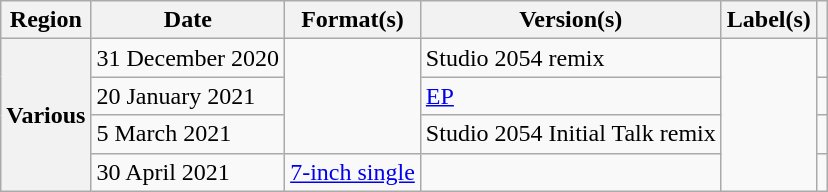<table class="wikitable plainrowheaders">
<tr>
<th scope="col">Region</th>
<th scope="col">Date</th>
<th scope="col">Format(s)</th>
<th scope="col">Version(s)</th>
<th scope="col">Label(s)</th>
<th scope="col"></th>
</tr>
<tr>
<th scope="row" rowspan="4">Various</th>
<td>31 December 2020</td>
<td rowspan="3"></td>
<td>Studio 2054 remix</td>
<td rowspan="4"></td>
<td style="text-align:center;"></td>
</tr>
<tr>
<td>20 January 2021</td>
<td><a href='#'>EP</a></td>
<td style="text-align:center;"></td>
</tr>
<tr>
<td>5 March 2021</td>
<td>Studio 2054 Initial Talk remix</td>
<td style="text-align:center;"></td>
</tr>
<tr>
<td>30 April 2021</td>
<td><a href='#'>7-inch single</a></td>
<td></td>
<td style="text-align:center;"></td>
</tr>
</table>
